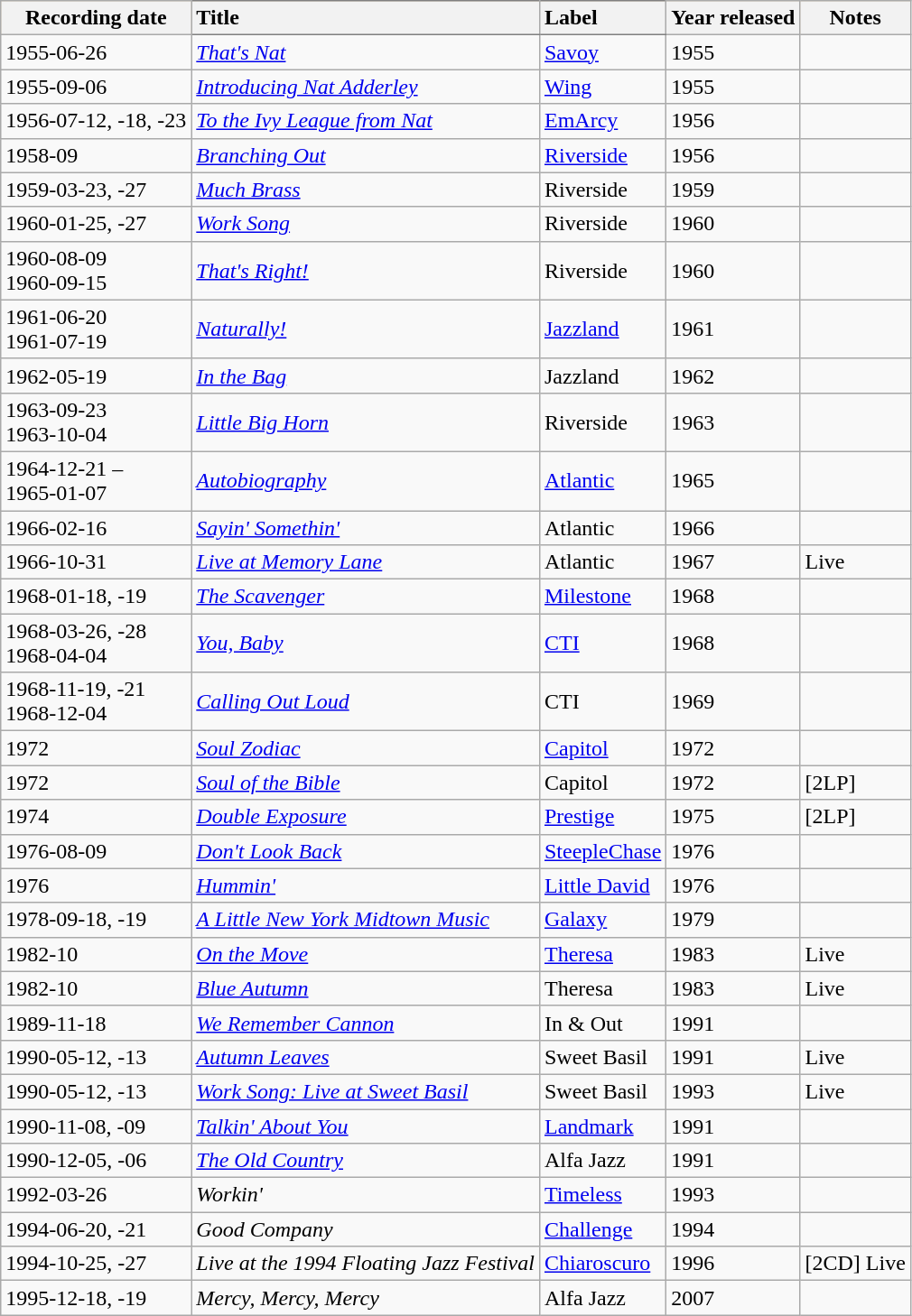<table class="wikitable sortable">
<tr style="background:#ffdead;">
<th>Recording date</th>
<th style="text-align:left; border-bottom:1px solid gray; border-top:1px solid gray;">Title</th>
<th style="text-align:left; border-bottom:1px solid gray; border-top:1px solid gray;">Label</th>
<th>Year released</th>
<th>Notes</th>
</tr>
<tr>
<td>1955-06-26</td>
<td><em><a href='#'>That's Nat</a></em></td>
<td><a href='#'>Savoy</a></td>
<td>1955</td>
<td></td>
</tr>
<tr>
<td>1955-09-06</td>
<td><em><a href='#'>Introducing Nat Adderley</a></em></td>
<td><a href='#'>Wing</a></td>
<td>1955</td>
<td></td>
</tr>
<tr>
<td>1956-07-12, -18, -23</td>
<td><em><a href='#'>To the Ivy League from Nat</a></em></td>
<td><a href='#'>EmArcy</a></td>
<td>1956</td>
<td></td>
</tr>
<tr>
<td>1958-09</td>
<td><em><a href='#'>Branching Out</a></em></td>
<td><a href='#'>Riverside</a></td>
<td>1956</td>
<td></td>
</tr>
<tr>
<td>1959-03-23, -27</td>
<td><em><a href='#'>Much Brass</a></em></td>
<td>Riverside</td>
<td>1959</td>
<td></td>
</tr>
<tr>
<td>1960-01-25, -27</td>
<td><em><a href='#'>Work Song</a></em></td>
<td>Riverside</td>
<td>1960</td>
<td></td>
</tr>
<tr>
<td>1960-08-09 <br>1960-09-15</td>
<td><em><a href='#'>That's Right!</a></em></td>
<td>Riverside</td>
<td>1960</td>
<td></td>
</tr>
<tr>
<td>1961-06-20 <br>1961-07-19</td>
<td><em><a href='#'>Naturally!</a></em></td>
<td><a href='#'>Jazzland</a></td>
<td>1961</td>
<td></td>
</tr>
<tr>
<td>1962-05-19</td>
<td><em><a href='#'>In the Bag</a></em></td>
<td>Jazzland</td>
<td>1962</td>
<td></td>
</tr>
<tr>
<td>1963-09-23 <br>1963-10-04</td>
<td><em><a href='#'>Little Big Horn</a></em></td>
<td>Riverside</td>
<td>1963</td>
<td></td>
</tr>
<tr>
<td>1964-12-21 –<br>1965-01-07</td>
<td><em><a href='#'>Autobiography</a></em></td>
<td><a href='#'>Atlantic</a></td>
<td>1965</td>
<td></td>
</tr>
<tr>
<td>1966-02-16</td>
<td><em><a href='#'>Sayin' Somethin'</a></em></td>
<td>Atlantic</td>
<td>1966</td>
<td></td>
</tr>
<tr>
<td>1966-10-31</td>
<td><em><a href='#'>Live at Memory Lane</a></em></td>
<td>Atlantic</td>
<td>1967</td>
<td>Live</td>
</tr>
<tr>
<td>1968-01-18, -19</td>
<td><em><a href='#'>The Scavenger</a></em></td>
<td><a href='#'>Milestone</a></td>
<td>1968</td>
<td></td>
</tr>
<tr>
<td>1968-03-26, -28 <br>1968-04-04</td>
<td><em><a href='#'>You, Baby</a></em></td>
<td><a href='#'>CTI</a></td>
<td>1968</td>
<td></td>
</tr>
<tr>
<td>1968-11-19, -21 <br>1968-12-04</td>
<td><em><a href='#'>Calling Out Loud</a></em></td>
<td>CTI</td>
<td>1969</td>
<td></td>
</tr>
<tr>
<td>1972</td>
<td><em><a href='#'>Soul Zodiac</a></em></td>
<td><a href='#'>Capitol</a></td>
<td>1972</td>
<td></td>
</tr>
<tr>
<td>1972</td>
<td><em><a href='#'>Soul of the Bible</a></em></td>
<td>Capitol</td>
<td>1972</td>
<td>[2LP]</td>
</tr>
<tr>
<td>1974</td>
<td><em><a href='#'>Double Exposure</a></em></td>
<td><a href='#'>Prestige</a></td>
<td>1975</td>
<td>[2LP]</td>
</tr>
<tr>
<td>1976-08-09</td>
<td><em><a href='#'>Don't Look Back</a></em></td>
<td><a href='#'>SteepleChase</a></td>
<td>1976</td>
<td></td>
</tr>
<tr>
<td>1976</td>
<td><em><a href='#'>Hummin'</a></em></td>
<td><a href='#'>Little David</a></td>
<td>1976</td>
<td></td>
</tr>
<tr>
<td>1978-09-18, -19</td>
<td><em><a href='#'>A Little New York Midtown Music</a></em></td>
<td><a href='#'>Galaxy</a></td>
<td>1979</td>
<td></td>
</tr>
<tr>
<td>1982-10</td>
<td><em><a href='#'>On the Move</a></em></td>
<td><a href='#'>Theresa</a></td>
<td>1983</td>
<td>Live</td>
</tr>
<tr>
<td>1982-10</td>
<td><em><a href='#'>Blue Autumn</a></em></td>
<td>Theresa</td>
<td>1983</td>
<td>Live</td>
</tr>
<tr>
<td>1989-11-18</td>
<td><em><a href='#'>We Remember Cannon</a></em></td>
<td>In & Out</td>
<td>1991</td>
<td></td>
</tr>
<tr>
<td>1990-05-12, -13</td>
<td><em><a href='#'>Autumn Leaves</a></em></td>
<td>Sweet Basil</td>
<td>1991</td>
<td>Live</td>
</tr>
<tr>
<td>1990-05-12, -13</td>
<td><em><a href='#'>Work Song: Live at Sweet Basil</a></em></td>
<td>Sweet Basil</td>
<td>1993</td>
<td>Live</td>
</tr>
<tr>
<td>1990-11-08, -09</td>
<td><em><a href='#'>Talkin' About You</a></em></td>
<td><a href='#'>Landmark</a></td>
<td>1991</td>
<td></td>
</tr>
<tr>
<td>1990-12-05, -06</td>
<td><em><a href='#'>The Old Country</a></em></td>
<td>Alfa Jazz</td>
<td>1991</td>
<td></td>
</tr>
<tr>
<td>1992-03-26</td>
<td><em>Workin' </em></td>
<td><a href='#'>Timeless</a></td>
<td>1993</td>
<td></td>
</tr>
<tr>
<td>1994-06-20, -21</td>
<td><em>Good Company</em></td>
<td><a href='#'>Challenge</a></td>
<td>1994</td>
<td></td>
</tr>
<tr>
<td>1994-10-25, -27</td>
<td><em>Live at the 1994 Floating Jazz Festival</em></td>
<td><a href='#'>Chiaroscuro</a></td>
<td>1996</td>
<td>[2CD] Live</td>
</tr>
<tr>
<td>1995-12-18, -19</td>
<td><em>Mercy, Mercy, Mercy</em></td>
<td>Alfa Jazz</td>
<td>2007</td>
<td></td>
</tr>
</table>
